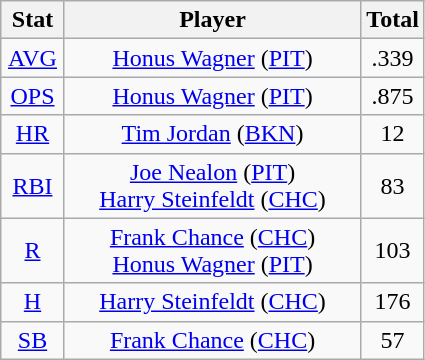<table class="wikitable" style="text-align:center;">
<tr>
<th style="width:15%;">Stat</th>
<th>Player</th>
<th style="width:15%;">Total</th>
</tr>
<tr>
<td><a href='#'>AVG</a></td>
<td><a href='#'>Honus Wagner</a> (<a href='#'>PIT</a>)</td>
<td>.339</td>
</tr>
<tr>
<td><a href='#'>OPS</a></td>
<td><a href='#'>Honus Wagner</a> (<a href='#'>PIT</a>)</td>
<td>.875</td>
</tr>
<tr>
<td><a href='#'>HR</a></td>
<td><a href='#'>Tim Jordan</a> (<a href='#'>BKN</a>)</td>
<td>12</td>
</tr>
<tr>
<td><a href='#'>RBI</a></td>
<td><a href='#'>Joe Nealon</a> (<a href='#'>PIT</a>)<br><a href='#'>Harry Steinfeldt</a> (<a href='#'>CHC</a>)</td>
<td>83</td>
</tr>
<tr>
<td><a href='#'>R</a></td>
<td><a href='#'>Frank Chance</a> (<a href='#'>CHC</a>)<br><a href='#'>Honus Wagner</a> (<a href='#'>PIT</a>)</td>
<td>103</td>
</tr>
<tr>
<td><a href='#'>H</a></td>
<td><a href='#'>Harry Steinfeldt</a> (<a href='#'>CHC</a>)</td>
<td>176</td>
</tr>
<tr>
<td><a href='#'>SB</a></td>
<td><a href='#'>Frank Chance</a> (<a href='#'>CHC</a>)</td>
<td>57</td>
</tr>
</table>
